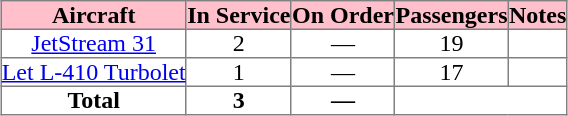<table class="toccolours" border="?" cellpadding="?" style="margin:1em auto; border-collapse:collapse">
<tr bgcolor= Pink>
<th>Aircraft</th>
<th>In Service</th>
<th>On Order</th>
<th>Passengers</th>
<th>Notes</th>
</tr>
<tr>
<td align="center"><a href='#'>JetStream 31</a></td>
<td align="center">2</td>
<td align="center">—</td>
<td align="center">19</td>
<td align="center"></td>
</tr>
<tr>
<td align="center"><a href='#'>Let L-410 Turbolet</a></td>
<td align="center">1</td>
<td align="center">—</td>
<td align="center">17</td>
<td align="center"></td>
</tr>
<tr>
<th>Total</th>
<th>3</th>
<th>—</th>
<td colspan=2></td>
</tr>
</table>
